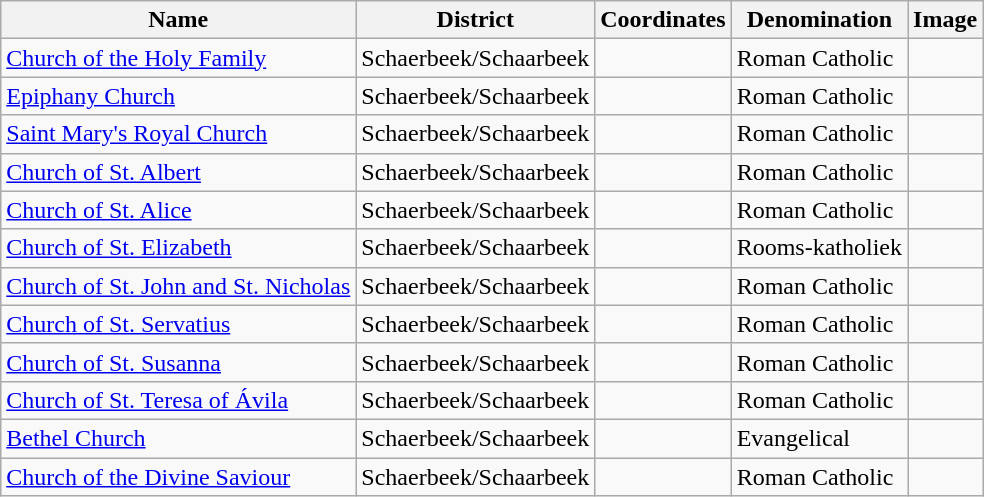<table class="wikitable sortable">
<tr>
<th>Name</th>
<th>District</th>
<th>Coordinates</th>
<th>Denomination</th>
<th>Image</th>
</tr>
<tr>
<td><a href='#'>Church of the Holy Family</a></td>
<td>Schaerbeek/Schaarbeek</td>
<td></td>
<td>Roman Catholic</td>
<td></td>
</tr>
<tr>
<td><a href='#'>Epiphany Church</a></td>
<td>Schaerbeek/Schaarbeek</td>
<td></td>
<td>Roman Catholic</td>
<td></td>
</tr>
<tr>
<td><a href='#'>Saint Mary's Royal Church</a></td>
<td>Schaerbeek/Schaarbeek</td>
<td></td>
<td>Roman Catholic</td>
<td></td>
</tr>
<tr>
<td><a href='#'>Church of St. Albert</a></td>
<td>Schaerbeek/Schaarbeek</td>
<td></td>
<td>Roman Catholic</td>
<td></td>
</tr>
<tr>
<td><a href='#'>Church of St. Alice</a></td>
<td>Schaerbeek/Schaarbeek</td>
<td></td>
<td>Roman Catholic</td>
<td></td>
</tr>
<tr>
<td><a href='#'>Church of St. Elizabeth</a></td>
<td>Schaerbeek/Schaarbeek</td>
<td></td>
<td>Rooms-katholiek</td>
<td></td>
</tr>
<tr>
<td><a href='#'>Church of St. John and St. Nicholas</a></td>
<td>Schaerbeek/Schaarbeek</td>
<td></td>
<td>Roman Catholic</td>
<td></td>
</tr>
<tr>
<td><a href='#'>Church of St. Servatius</a></td>
<td>Schaerbeek/Schaarbeek</td>
<td></td>
<td>Roman Catholic</td>
<td></td>
</tr>
<tr>
<td><a href='#'>Church of St. Susanna</a></td>
<td>Schaerbeek/Schaarbeek</td>
<td></td>
<td>Roman Catholic</td>
<td></td>
</tr>
<tr>
<td><a href='#'>Church of St. Teresa of Ávila</a></td>
<td>Schaerbeek/Schaarbeek</td>
<td></td>
<td>Roman Catholic</td>
<td></td>
</tr>
<tr>
<td><a href='#'>Bethel Church</a></td>
<td>Schaerbeek/Schaarbeek</td>
<td></td>
<td>Evangelical</td>
<td></td>
</tr>
<tr>
<td><a href='#'>Church of the Divine Saviour</a></td>
<td>Schaerbeek/Schaarbeek</td>
<td></td>
<td>Roman Catholic</td>
<td></td>
</tr>
</table>
